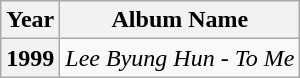<table class="wikitable">
<tr>
<th>Year</th>
<th>Album Name</th>
</tr>
<tr>
<th scope="row">1999</th>
<td><em>Lee Byung Hun - To Me</em></td>
</tr>
</table>
